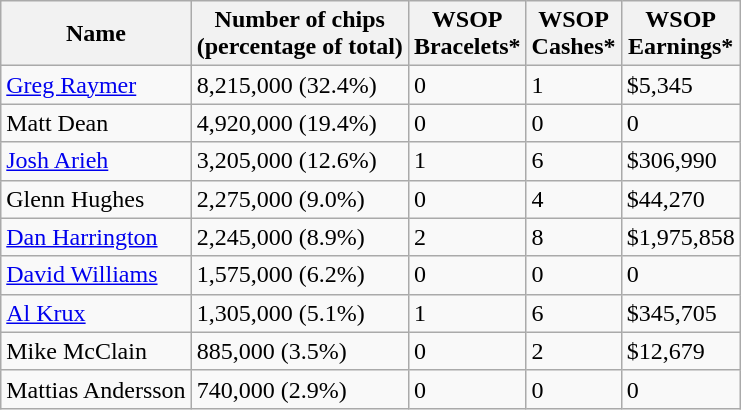<table class="wikitable sortable">
<tr>
<th>Name</th>
<th>Number of chips<br>(percentage of total)</th>
<th>WSOP<br>Bracelets*</th>
<th>WSOP<br>Cashes*</th>
<th>WSOP<br>Earnings*</th>
</tr>
<tr>
<td> <a href='#'>Greg Raymer</a></td>
<td>8,215,000 (32.4%)</td>
<td>0</td>
<td>1</td>
<td>$5,345</td>
</tr>
<tr>
<td> Matt Dean</td>
<td>4,920,000 (19.4%)</td>
<td>0</td>
<td>0</td>
<td>0</td>
</tr>
<tr>
<td> <a href='#'>Josh Arieh</a></td>
<td>3,205,000 (12.6%)</td>
<td>1</td>
<td>6</td>
<td>$306,990</td>
</tr>
<tr>
<td> Glenn Hughes</td>
<td>2,275,000 (9.0%)</td>
<td>0</td>
<td>4</td>
<td>$44,270</td>
</tr>
<tr>
<td> <a href='#'>Dan Harrington</a></td>
<td>2,245,000 (8.9%)</td>
<td>2</td>
<td>8</td>
<td>$1,975,858</td>
</tr>
<tr>
<td> <a href='#'>David Williams</a></td>
<td>1,575,000 (6.2%)</td>
<td>0</td>
<td>0</td>
<td>0</td>
</tr>
<tr>
<td> <a href='#'>Al Krux</a></td>
<td>1,305,000 (5.1%)</td>
<td>1</td>
<td>6</td>
<td>$345,705</td>
</tr>
<tr>
<td> Mike McClain</td>
<td>885,000 (3.5%)</td>
<td>0</td>
<td>2</td>
<td>$12,679</td>
</tr>
<tr>
<td> Mattias Andersson</td>
<td>740,000 (2.9%)</td>
<td>0</td>
<td>0</td>
<td>0</td>
</tr>
</table>
